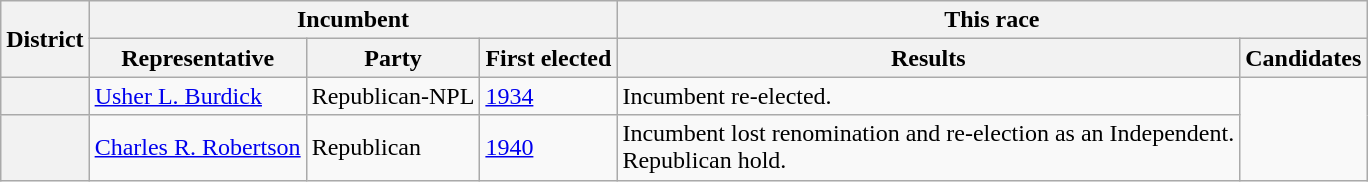<table class=wikitable>
<tr>
<th rowspan=2>District</th>
<th colspan=3>Incumbent</th>
<th colspan=2>This race</th>
</tr>
<tr>
<th>Representative</th>
<th>Party</th>
<th>First elected</th>
<th>Results</th>
<th>Candidates</th>
</tr>
<tr>
<th></th>
<td><a href='#'>Usher L. Burdick</a></td>
<td>Republican-NPL</td>
<td><a href='#'>1934</a></td>
<td>Incumbent re-elected.</td>
<td rowspan=2 nowrap></td>
</tr>
<tr>
<th></th>
<td><a href='#'>Charles R. Robertson</a></td>
<td>Republican</td>
<td><a href='#'>1940</a></td>
<td>Incumbent lost renomination and re-election as an Independent.<br>Republican hold.</td>
</tr>
</table>
